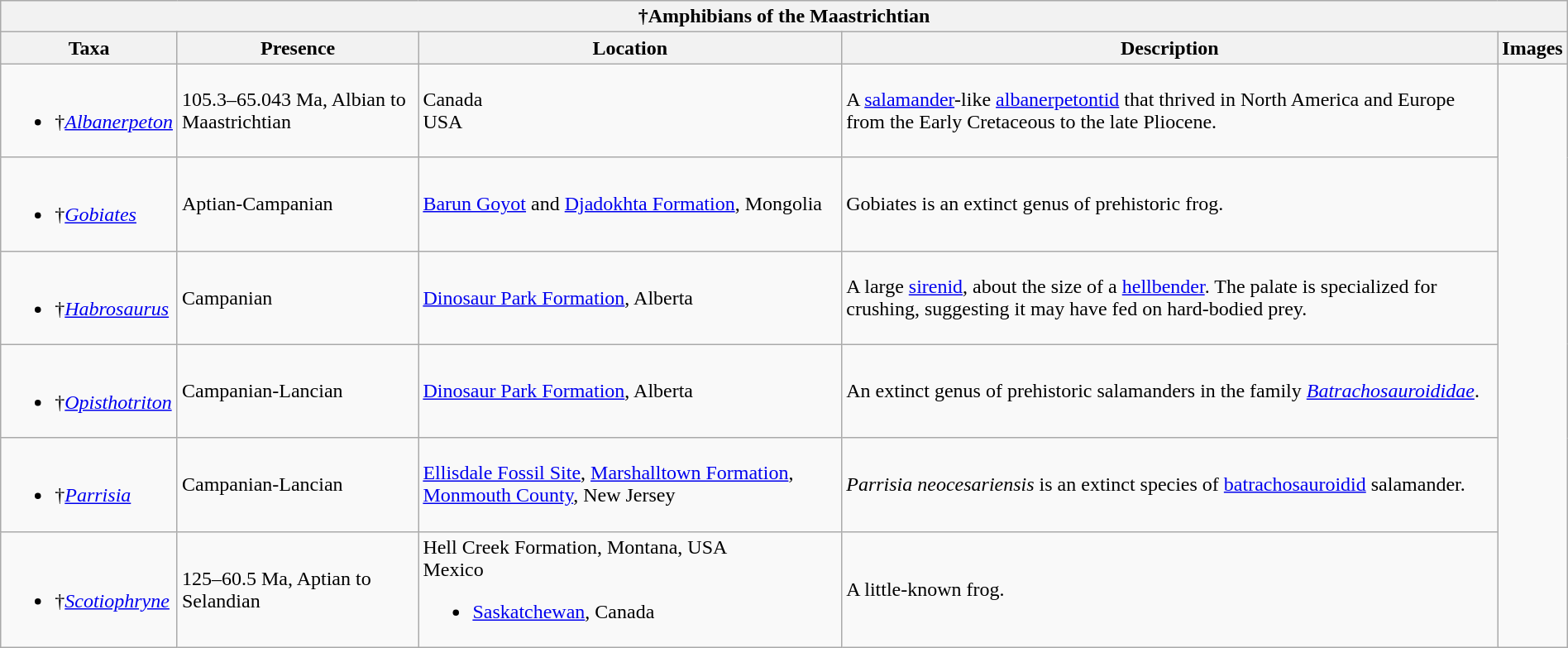<table class="wikitable" align="center" width="100%">
<tr>
<th colspan="5" align="center">†Amphibians of the Maastrichtian</th>
</tr>
<tr>
<th>Taxa</th>
<th>Presence</th>
<th>Location</th>
<th>Description</th>
<th>Images</th>
</tr>
<tr>
<td><br><ul><li>†<em><a href='#'>Albanerpeton</a></em></li></ul></td>
<td>105.3–65.043 Ma, Albian to Maastrichtian</td>
<td>Canada<br>USA</td>
<td>A <a href='#'>salamander</a>-like <a href='#'>albanerpetontid</a> that thrived in North America and Europe from the Early Cretaceous to the late Pliocene.</td>
<td rowspan="99"></td>
</tr>
<tr>
<td><br><ul><li>†<em><a href='#'>Gobiates</a></em></li></ul></td>
<td>Aptian-Campanian</td>
<td><a href='#'>Barun Goyot</a> and <a href='#'>Djadokhta Formation</a>, Mongolia</td>
<td>Gobiates is an extinct genus of prehistoric frog.</td>
</tr>
<tr>
<td><br><ul><li>†<em><a href='#'>Habrosaurus</a></em></li></ul></td>
<td>Campanian</td>
<td><a href='#'>Dinosaur Park Formation</a>, Alberta</td>
<td>A large <a href='#'>sirenid</a>, about the size of a <a href='#'>hellbender</a>. The palate is specialized for crushing, suggesting it may have fed on hard-bodied prey.</td>
</tr>
<tr>
<td><br><ul><li>†<em><a href='#'>Opisthotriton</a></em></li></ul></td>
<td>Campanian-Lancian</td>
<td><a href='#'>Dinosaur Park Formation</a>, Alberta</td>
<td>An extinct genus of prehistoric salamanders in the family <em><a href='#'>Batrachosauroididae</a></em>.</td>
</tr>
<tr>
<td><br><ul><li>†<em><a href='#'>Parrisia</a></em></li></ul></td>
<td>Campanian-Lancian</td>
<td><a href='#'>Ellisdale Fossil Site</a>, <a href='#'>Marshalltown Formation</a>, <a href='#'>Monmouth County</a>, New Jersey</td>
<td><em>Parrisia neocesariensis</em> is an extinct species of <a href='#'>batrachosauroidid</a> salamander.</td>
</tr>
<tr>
<td><br><ul><li>†<em><a href='#'>Scotiophryne</a></em></li></ul></td>
<td>125–60.5 Ma, Aptian to Selandian</td>
<td>Hell Creek Formation, Montana, USA<br>Mexico<ul><li><a href='#'>Saskatchewan</a>, Canada</li></ul></td>
<td>A little-known frog.</td>
</tr>
</table>
